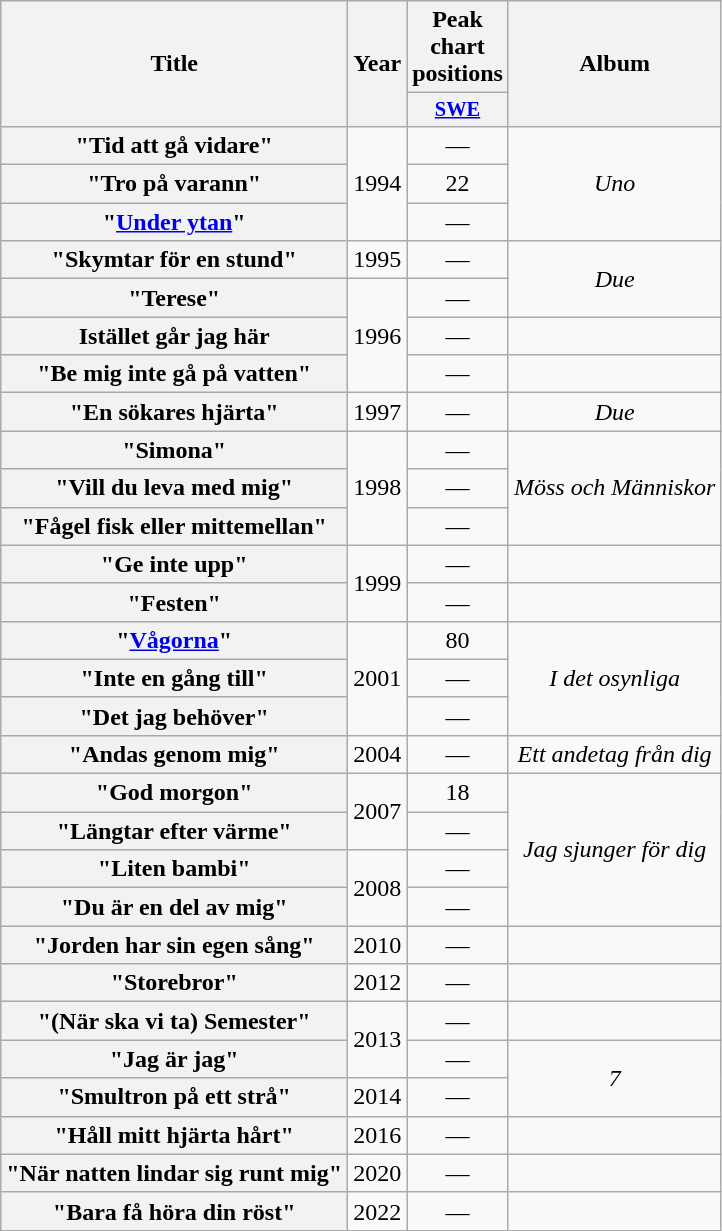<table class="wikitable plainrowheaders" style="text-align:center;">
<tr>
<th scope="col" rowspan="2">Title</th>
<th scope="col" rowspan="2">Year</th>
<th scope="col" colspan="1">Peak chart positions</th>
<th scope="col" rowspan="2">Album</th>
</tr>
<tr>
<th scope="col" style="width:3em;font-size:85%;"><a href='#'>SWE</a><br></th>
</tr>
<tr>
<th scope="row">"Tid att gå vidare"</th>
<td rowspan="3">1994</td>
<td>—</td>
<td rowspan="3"><em>Uno</em></td>
</tr>
<tr>
<th scope="row">"Tro på varann" </th>
<td>22</td>
</tr>
<tr>
<th scope="row">"<a href='#'>Under ytan</a>"</th>
<td>—</td>
</tr>
<tr>
<th scope="row">"Skymtar för en stund"</th>
<td>1995</td>
<td>—</td>
<td rowspan="2"><em>Due</em></td>
</tr>
<tr>
<th scope="row">"Terese"</th>
<td rowspan="3">1996</td>
<td>—</td>
</tr>
<tr>
<th scope="row">Istället går jag här</th>
<td>—</td>
<td></td>
</tr>
<tr>
<th scope="row">"Be mig inte gå på vatten"</th>
<td>—</td>
<td></td>
</tr>
<tr>
<th scope="row">"En sökares hjärta"</th>
<td>1997</td>
<td>—</td>
<td rowspan="1"><em>Due</em></td>
</tr>
<tr>
<th scope="row">"Simona"</th>
<td rowspan="3">1998</td>
<td>—</td>
<td rowspan="3"><em>Möss och Människor</em></td>
</tr>
<tr>
<th scope="row">"Vill du leva med mig"</th>
<td>—</td>
</tr>
<tr>
<th scope="row">"Fågel fisk eller mittemellan"</th>
<td>—</td>
</tr>
<tr>
<th scope="row">"Ge inte upp" </th>
<td rowspan="2">1999</td>
<td>—</td>
<td></td>
</tr>
<tr>
<th scope="row">"Festen"</th>
<td>—</td>
<td></td>
</tr>
<tr>
<th scope="row">"<a href='#'>Vågorna</a>"</th>
<td rowspan="3">2001</td>
<td>80<br></td>
<td rowspan="3"><em>I det osynliga</em></td>
</tr>
<tr>
<th scope="row">"Inte en gång till"</th>
<td>—</td>
</tr>
<tr>
<th scope="row">"Det jag behöver"</th>
<td>—</td>
</tr>
<tr>
<th scope="row">"Andas genom mig"</th>
<td>2004</td>
<td>—</td>
<td><em>Ett andetag från dig</em></td>
</tr>
<tr>
<th scope="row">"God morgon" </th>
<td rowspan="2">2007</td>
<td>18</td>
<td rowspan="4"><em>Jag sjunger för dig</em></td>
</tr>
<tr>
<th scope="row">"Längtar efter värme"</th>
<td>—</td>
</tr>
<tr>
<th scope="row">"Liten bambi"</th>
<td rowspan="2">2008</td>
<td>—</td>
</tr>
<tr>
<th scope="row">"Du är en del av mig" </th>
<td>—</td>
</tr>
<tr>
<th scope="row">"Jorden har sin egen sång"</th>
<td>2010</td>
<td>—</td>
<td></td>
</tr>
<tr>
<th scope="row">"Storebror" </th>
<td>2012</td>
<td>—</td>
<td></td>
</tr>
<tr>
<th scope="row">"(När ska vi ta) Semester"</th>
<td rowspan="2">2013</td>
<td>—</td>
<td></td>
</tr>
<tr>
<th scope="row">"Jag är jag"</th>
<td>—</td>
<td rowspan="2"><em>7</em></td>
</tr>
<tr>
<th scope="row">"Smultron på ett strå"</th>
<td>2014</td>
<td>—</td>
</tr>
<tr>
<th scope="row">"Håll mitt hjärta hårt" </th>
<td>2016</td>
<td>—</td>
<td></td>
</tr>
<tr>
<th scope="row">"När natten lindar sig runt mig"</th>
<td>2020</td>
<td>—</td>
<td></td>
</tr>
<tr>
<th scope="row">"Bara få höra din röst" </th>
<td>2022</td>
<td>—</td>
<td></td>
</tr>
</table>
